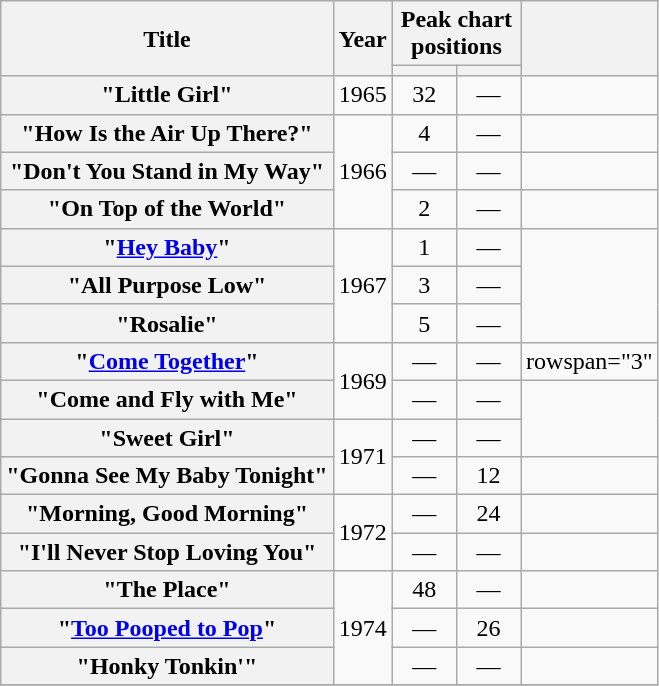<table class="wikitable plainrowheaders" style="text-align:center;">
<tr>
<th scope="col" rowspan="2">Title</th>
<th scope="col" rowspan="2">Year</th>
<th scope="col" colspan="2">Peak chart positions</th>
<th scope="col" rowspan="2"></th>
</tr>
<tr>
<th scope="col" style="width:2.5em; font-size:90%"><a href='#'></a></th>
<th scope="col" style="width:2.5em; font-size:90%"><a href='#'></a></th>
</tr>
<tr>
<th scope="row">"Little Girl"</th>
<td>1965</td>
<td>32</td>
<td>—</td>
<td></td>
</tr>
<tr>
<th scope="row">"How Is the Air Up There?"</th>
<td rowspan="3">1966</td>
<td>4</td>
<td>—</td>
<td></td>
</tr>
<tr>
<th scope="row">"Don't You Stand in My Way"</th>
<td>—</td>
<td>—</td>
<td></td>
</tr>
<tr>
<th scope="row">"On Top of the World"</th>
<td>2</td>
<td>—</td>
<td></td>
</tr>
<tr>
<th scope="row">"<a href='#'>Hey Baby</a>"</th>
<td rowspan="3">1967</td>
<td>1</td>
<td>—</td>
<td rowspan="3"></td>
</tr>
<tr>
<th scope="row">"All Purpose Low"</th>
<td>3</td>
<td>—</td>
</tr>
<tr>
<th scope="row">"Rosalie"</th>
<td>5</td>
<td>—</td>
</tr>
<tr>
<th scope="row">"<a href='#'>Come Together</a>"</th>
<td rowspan="2">1969</td>
<td>—</td>
<td>—</td>
<td>rowspan="3" </td>
</tr>
<tr>
<th scope="row">"Come and Fly with Me"</th>
<td>—</td>
<td>—</td>
</tr>
<tr>
<th scope="row">"Sweet Girl"</th>
<td rowspan="2">1971</td>
<td>—</td>
<td>—</td>
</tr>
<tr>
<th scope="row">"Gonna See My Baby Tonight"</th>
<td>—</td>
<td>12</td>
<td></td>
</tr>
<tr>
<th scope="row">"Morning, Good Morning"</th>
<td rowspan="2">1972</td>
<td>—</td>
<td>24</td>
<td></td>
</tr>
<tr>
<th scope="row">"I'll Never Stop Loving You"</th>
<td>—</td>
<td>—</td>
<td></td>
</tr>
<tr>
<th scope="row">"The Place"</th>
<td rowspan="3">1974</td>
<td>48</td>
<td>—</td>
<td></td>
</tr>
<tr>
<th scope="row">"<a href='#'>Too Pooped to Pop</a>"</th>
<td>—</td>
<td>26</td>
<td></td>
</tr>
<tr>
<th scope="row">"Honky Tonkin'"</th>
<td>—</td>
<td>—</td>
<td></td>
</tr>
<tr>
</tr>
</table>
